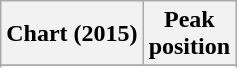<table class="wikitable">
<tr>
<th>Chart (2015)</th>
<th>Peak<br>position</th>
</tr>
<tr>
</tr>
<tr>
</tr>
</table>
